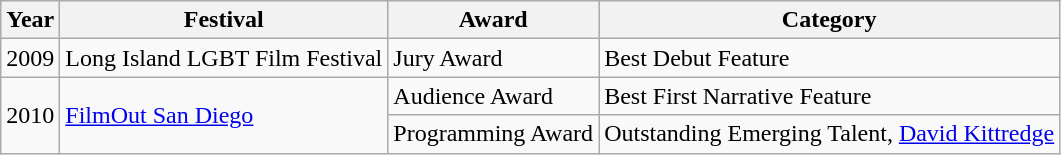<table class="wikitable">
<tr>
<th>Year</th>
<th>Festival</th>
<th>Award</th>
<th>Category</th>
</tr>
<tr>
<td>2009</td>
<td>Long Island LGBT Film Festival</td>
<td>Jury Award</td>
<td>Best Debut Feature</td>
</tr>
<tr>
<td rowspan="2">2010</td>
<td rowspan="2"><a href='#'>FilmOut San Diego</a></td>
<td>Audience Award</td>
<td>Best First Narrative Feature</td>
</tr>
<tr>
<td>Programming Award</td>
<td>Outstanding Emerging Talent, <a href='#'>David Kittredge</a></td>
</tr>
</table>
